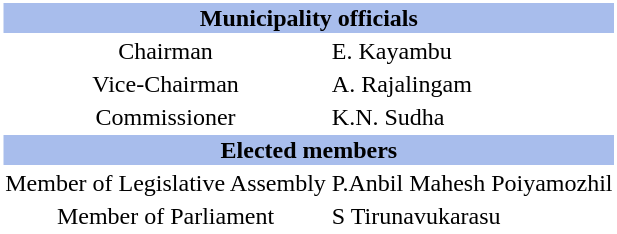<table class="toccolours" style="clear:right; float:right; background:#ffffff; margin: 0 0 0.5em 1em; width:220">
<tr>
<th style="background:#A8BDEC" align="center" colspan="2"><strong>Municipality officials</strong></th>
</tr>
<tr>
<td align="center">Chairman</td>
<td>E. Kayambu</td>
</tr>
<tr>
<td align="center">Vice-Chairman</td>
<td>A. Rajalingam</td>
</tr>
<tr>
<td align="center">Commissioner</td>
<td>K.N. Sudha</td>
</tr>
<tr>
<th style="background:#A8BDEC" align="center" colspan="2"><strong>Elected members</strong></th>
</tr>
<tr>
<td align="center">Member of Legislative Assembly</td>
<td>P.Anbil Mahesh Poiyamozhil<br></td>
</tr>
<tr>
<td align="center">Member of Parliament</td>
<td>S Tirunavukarasu</td>
</tr>
</table>
